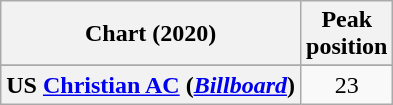<table class="wikitable sortable plainrowheaders" style="text-align:center">
<tr>
<th scope="col">Chart (2020)</th>
<th scope="col">Peak<br>position</th>
</tr>
<tr>
</tr>
<tr>
</tr>
<tr>
<th scope="row">US <a href='#'>Christian AC</a> (<em><a href='#'>Billboard</a></em>)</th>
<td>23</td>
</tr>
</table>
